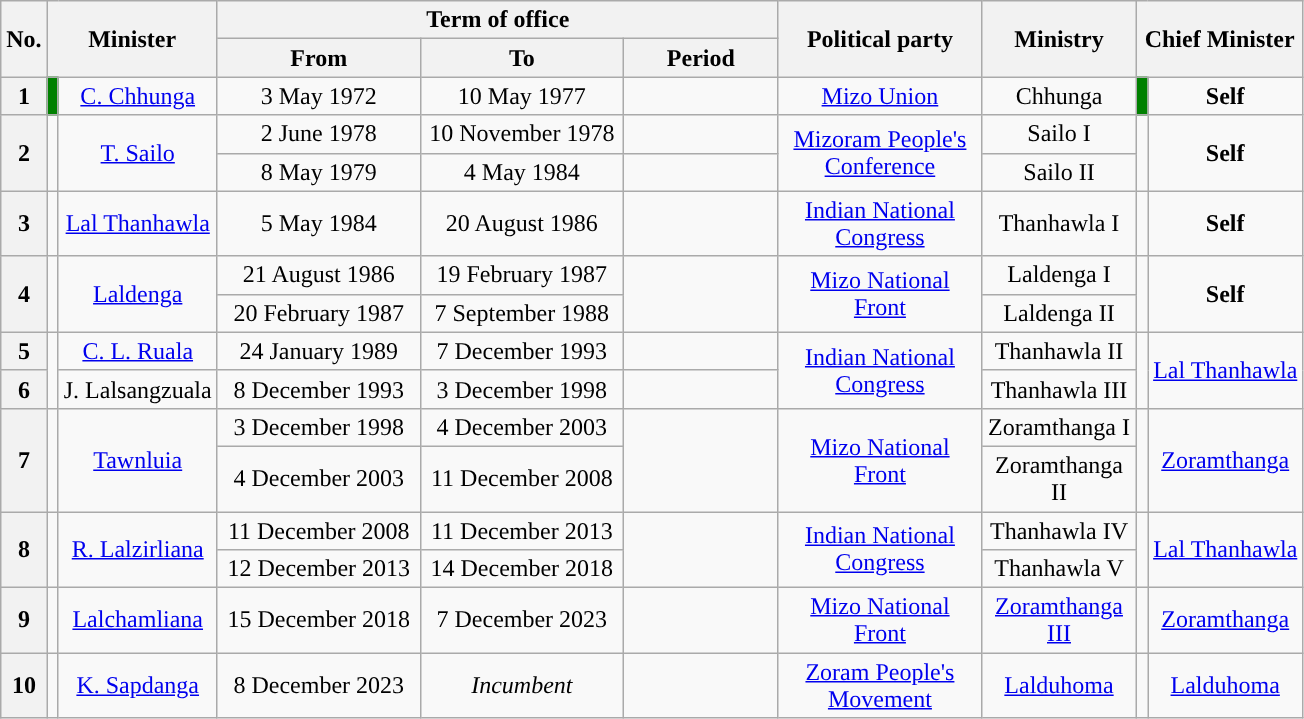<table class="wikitable" style="text-align:center">
<tr>
<th rowspan="2">No.</th>
<th rowspan="2" colspan="2">Minister</th>
<th colspan="3">Term of office</th>
<th rowspan="2" style="width:8em">Political party</th>
<th rowspan="2" style="width:6em">Ministry</th>
<th rowspan="2" colspan="2">Chief Minister</th>
</tr>
<tr>
<th style="width:8em">From</th>
<th style="width:8em">To</th>
<th style="width:6em">Period</th>
</tr>
<tr>
<th>1</th>
<td style="background-color: green"></td>
<td><a href='#'>C. Chhunga</a></td>
<td>3 May 1972</td>
<td>10 May 1977</td>
<td></td>
<td><a href='#'>Mizo Union</a></td>
<td>Chhunga</td>
<td style="background-color: green"></td>
<td><strong>Self</strong></td>
</tr>
<tr>
<th rowspan="2">2</th>
<td rowspan="2" style="background-color: "></td>
<td rowspan="2"><a href='#'>T. Sailo</a></td>
<td>2 June 1978</td>
<td>10 November 1978</td>
<td></td>
<td rowspan="2"><a href='#'>Mizoram People's Conference</a></td>
<td>Sailo I</td>
<td rowspan="2" style="background-color: "></td>
<td rowspan="2"><strong>Self</strong></td>
</tr>
<tr>
<td>8 May 1979</td>
<td>4 May 1984</td>
<td></td>
<td>Sailo II</td>
</tr>
<tr>
<th>3</th>
<td style="background-color: "></td>
<td><a href='#'>Lal Thanhawla</a></td>
<td>5 May 1984</td>
<td>20 August 1986</td>
<td></td>
<td><a href='#'>Indian National Congress</a></td>
<td>Thanhawla I</td>
<td style="background-color: "></td>
<td><strong>Self</strong></td>
</tr>
<tr>
<th rowspan=2>4</th>
<td rowspan="2" style="background-color: "></td>
<td rowspan="2"><a href='#'>Laldenga</a></td>
<td>21 August 1986</td>
<td>19 February 1987</td>
<td rowspan=2></td>
<td rowspan=2><a href='#'>Mizo National Front</a></td>
<td>Laldenga I</td>
<td rowspan="2" style="background-color: "></td>
<td rowspan="2"><strong>Self</strong></td>
</tr>
<tr>
<td>20 February 1987</td>
<td>7 September 1988</td>
<td>Laldenga II</td>
</tr>
<tr>
<th>5</th>
<td rowspan="2" style="background-color: "></td>
<td><a href='#'>C. L. Ruala</a></td>
<td>24 January 1989</td>
<td>7 December 1993</td>
<td></td>
<td rowspan="2"><a href='#'>Indian National Congress</a></td>
<td>Thanhawla II</td>
<td rowspan="2" style="background-color: "></td>
<td rowspan="2"><a href='#'>Lal Thanhawla</a></td>
</tr>
<tr>
<th>6</th>
<td>J. Lalsangzuala</td>
<td>8 December 1993</td>
<td>3 December 1998</td>
<td></td>
<td>Thanhawla III</td>
</tr>
<tr>
<th rowspan="2">7</th>
<td rowspan="2" style="background-color: "></td>
<td rowspan="2"><a href='#'>Tawnluia</a></td>
<td>3 December 1998</td>
<td>4 December 2003</td>
<td rowspan=2></td>
<td rowspan="2"><a href='#'>Mizo National Front</a></td>
<td>Zoramthanga I</td>
<td rowspan="2" style="background-color: "></td>
<td rowspan="2"><a href='#'>Zoramthanga</a></td>
</tr>
<tr>
<td>4 December 2003</td>
<td>11 December 2008</td>
<td>Zoramthanga II</td>
</tr>
<tr>
<th rowspan="2">8</th>
<td rowspan="2" style="background-color: "></td>
<td rowspan="2"><a href='#'>R. Lalzirliana</a></td>
<td>11 December 2008</td>
<td>11 December 2013</td>
<td rowspan="2"></td>
<td rowspan="2"><a href='#'>Indian National Congress</a></td>
<td>Thanhawla IV</td>
<td rowspan="2" style="background-color: "></td>
<td rowspan="2"><a href='#'>Lal Thanhawla</a></td>
</tr>
<tr>
<td>12 December 2013</td>
<td>14 December 2018</td>
<td>Thanhawla V</td>
</tr>
<tr>
<th>9</th>
<td style="background-color: "></td>
<td><a href='#'>Lalchamliana</a></td>
<td>15 December 2018</td>
<td>7 December 2023</td>
<td></td>
<td><a href='#'>Mizo National Front</a></td>
<td><a href='#'>Zoramthanga III</a></td>
<td style="background-color: "></td>
<td><a href='#'>Zoramthanga</a></td>
</tr>
<tr>
<th>10</th>
<td style="background-color: "></td>
<td><a href='#'>K. Sapdanga</a></td>
<td>8 December 2023</td>
<td><em>Incumbent</em></td>
<td></td>
<td><a href='#'>Zoram People's Movement</a></td>
<td><a href='#'>Lalduhoma</a></td>
<td style="background-color: "></td>
<td><a href='#'>Lalduhoma</a></td>
</tr>
</table>
